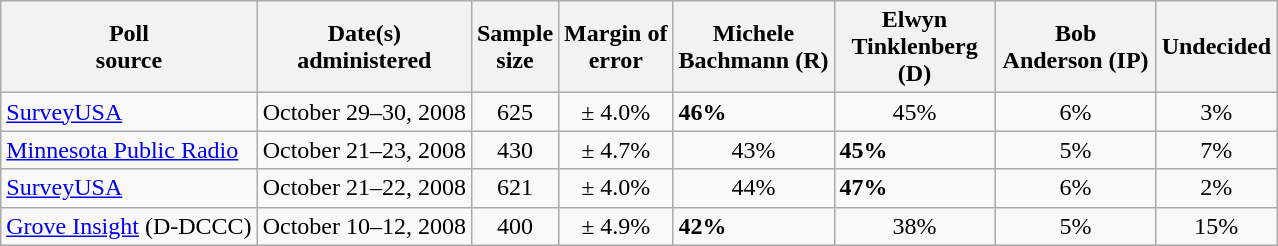<table class="wikitable">
<tr>
<th>Poll<br>source</th>
<th>Date(s)<br>administered</th>
<th>Sample<br>size</th>
<th>Margin of<br>error</th>
<th style="width:100px;">Michele<br>Bachmann (R)</th>
<th style="width:100px;">Elwyn<br>Tinklenberg (D)</th>
<th style="width:100px;">Bob<br>Anderson (IP)</th>
<th>Undecided</th>
</tr>
<tr>
<td><a href='#'>SurveyUSA</a></td>
<td>October 29–30, 2008</td>
<td align=center>625</td>
<td align=center>± 4.0%</td>
<td><strong>46%</strong></td>
<td align=center>45%</td>
<td align=center>6%</td>
<td align=center>3%</td>
</tr>
<tr>
<td><a href='#'>Minnesota Public Radio</a></td>
<td>October 21–23, 2008</td>
<td align=center>430</td>
<td align=center>± 4.7%</td>
<td align=center>43%</td>
<td><strong>45%</strong></td>
<td align=center>5%</td>
<td align=center>7%</td>
</tr>
<tr>
<td><a href='#'>SurveyUSA</a></td>
<td>October 21–22, 2008</td>
<td align=center>621</td>
<td align=center>± 4.0%</td>
<td align=center>44%</td>
<td><strong>47%</strong></td>
<td align=center>6%</td>
<td align=center>2%</td>
</tr>
<tr>
<td><a href='#'>Grove Insight</a> (D-DCCC)</td>
<td>October 10–12, 2008</td>
<td align=center>400</td>
<td align=center>± 4.9%</td>
<td><strong>42%</strong></td>
<td align=center>38%</td>
<td align=center>5%</td>
<td align=center>15%</td>
</tr>
</table>
